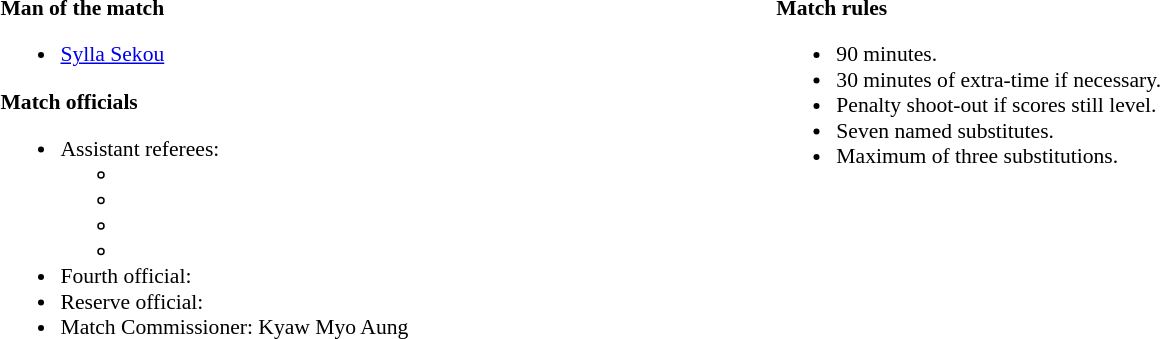<table width=82% style="font-size:90%">
<tr>
<td width=50% valign=top><br><strong>Man of the match</strong><ul><li> <a href='#'>Sylla Sekou</a></li></ul><strong>Match officials</strong><ul><li>Assistant referees:<ul><li></li><li></li><li></li><li></li></ul></li><li>Fourth official:   </li><li>Reserve official:   </li><li>Match Commissioner:   Kyaw Myo Aung</li></ul></td>
<td width=50% valign=top><br><strong>Match rules</strong><ul><li>90 minutes.</li><li>30 minutes of extra-time if necessary.</li><li>Penalty shoot-out if scores still level.</li><li>Seven named substitutes.</li><li>Maximum of three substitutions.</li></ul></td>
</tr>
</table>
